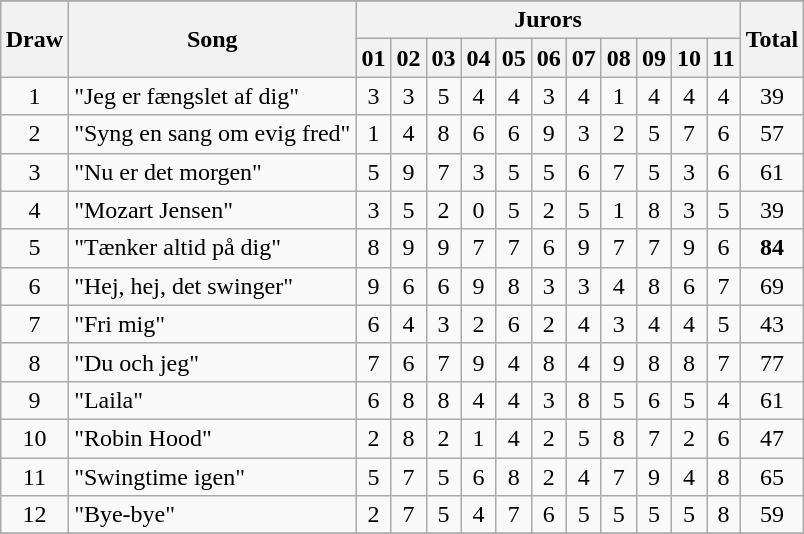<table class="wikitable plainrowheaders" style="margin: 1em auto 1em auto; text-align:center;">
<tr>
</tr>
<tr>
<th scope="col" rowspan=2>Draw</th>
<th scope="col" rowspan=2>Song</th>
<th scope="col" colspan=11>Jurors</th>
<th scope="col" rowspan=2>Total</th>
</tr>
<tr>
<th>01</th>
<th>02</th>
<th>03</th>
<th>04</th>
<th>05</th>
<th>06</th>
<th>07</th>
<th>08</th>
<th>09</th>
<th>10</th>
<th>11</th>
</tr>
<tr>
<td>1</td>
<td align=left>"Jeg er fængslet af dig"</td>
<td>3</td>
<td>3</td>
<td>5</td>
<td>4</td>
<td>4</td>
<td>3</td>
<td>4</td>
<td>1</td>
<td>4</td>
<td>4</td>
<td>4</td>
<td>39</td>
</tr>
<tr>
<td>2</td>
<td align=left>"Syng en sang om evig fred"</td>
<td>1</td>
<td>4</td>
<td>8</td>
<td>6</td>
<td>6</td>
<td>9</td>
<td>3</td>
<td>2</td>
<td>5</td>
<td>7</td>
<td>6</td>
<td>57</td>
</tr>
<tr>
<td>3</td>
<td align=left>"Nu er det morgen"</td>
<td>5</td>
<td>9</td>
<td>7</td>
<td>3</td>
<td>5</td>
<td>5</td>
<td>6</td>
<td>7</td>
<td>5</td>
<td>3</td>
<td>6</td>
<td>61</td>
</tr>
<tr>
<td>4</td>
<td align=left>"Mozart Jensen"</td>
<td>3</td>
<td>5</td>
<td>2</td>
<td>0</td>
<td>5</td>
<td>2</td>
<td>5</td>
<td>1</td>
<td>8</td>
<td>3</td>
<td>5</td>
<td>39</td>
</tr>
<tr>
<td>5</td>
<td align=left>"Tænker altid på dig"</td>
<td>8</td>
<td>9</td>
<td>9</td>
<td>7</td>
<td>7</td>
<td>6</td>
<td>9</td>
<td>7</td>
<td>7</td>
<td>9</td>
<td>6</td>
<td><strong>84</strong></td>
</tr>
<tr>
<td>6</td>
<td align=left>"Hej, hej, det swinger"</td>
<td>9</td>
<td>6</td>
<td>6</td>
<td>9</td>
<td>8</td>
<td>3</td>
<td>3</td>
<td>4</td>
<td>8</td>
<td>6</td>
<td>7</td>
<td>69</td>
</tr>
<tr>
<td>7</td>
<td align=left>"Fri mig"</td>
<td>6</td>
<td>4</td>
<td>3</td>
<td>2</td>
<td>6</td>
<td>2</td>
<td>4</td>
<td>3</td>
<td>4</td>
<td>4</td>
<td>5</td>
<td>43</td>
</tr>
<tr>
<td>8</td>
<td align=left>"Du och jeg"</td>
<td>7</td>
<td>6</td>
<td>7</td>
<td>9</td>
<td>4</td>
<td>8</td>
<td>4</td>
<td>9</td>
<td>8</td>
<td>8</td>
<td>7</td>
<td>77</td>
</tr>
<tr>
<td>9</td>
<td align=left>"Laila"</td>
<td>6</td>
<td>8</td>
<td>8</td>
<td>4</td>
<td>4</td>
<td>3</td>
<td>8</td>
<td>5</td>
<td>6</td>
<td>5</td>
<td>4</td>
<td>61</td>
</tr>
<tr>
<td>10</td>
<td align=left>"Robin Hood"</td>
<td>2</td>
<td>8</td>
<td>2</td>
<td>1</td>
<td>4</td>
<td>2</td>
<td>5</td>
<td>8</td>
<td>7</td>
<td>2</td>
<td>6</td>
<td>47</td>
</tr>
<tr>
<td>11</td>
<td align=left>"Swingtime igen"</td>
<td>5</td>
<td>7</td>
<td>5</td>
<td>6</td>
<td>8</td>
<td>2</td>
<td>4</td>
<td>7</td>
<td>9</td>
<td>4</td>
<td>8</td>
<td>65</td>
</tr>
<tr>
<td>12</td>
<td align=left>"Bye-bye"</td>
<td>2</td>
<td>7</td>
<td>5</td>
<td>4</td>
<td>7</td>
<td>6</td>
<td>5</td>
<td>5</td>
<td>5</td>
<td>5</td>
<td>8</td>
<td>59</td>
</tr>
<tr>
</tr>
</table>
